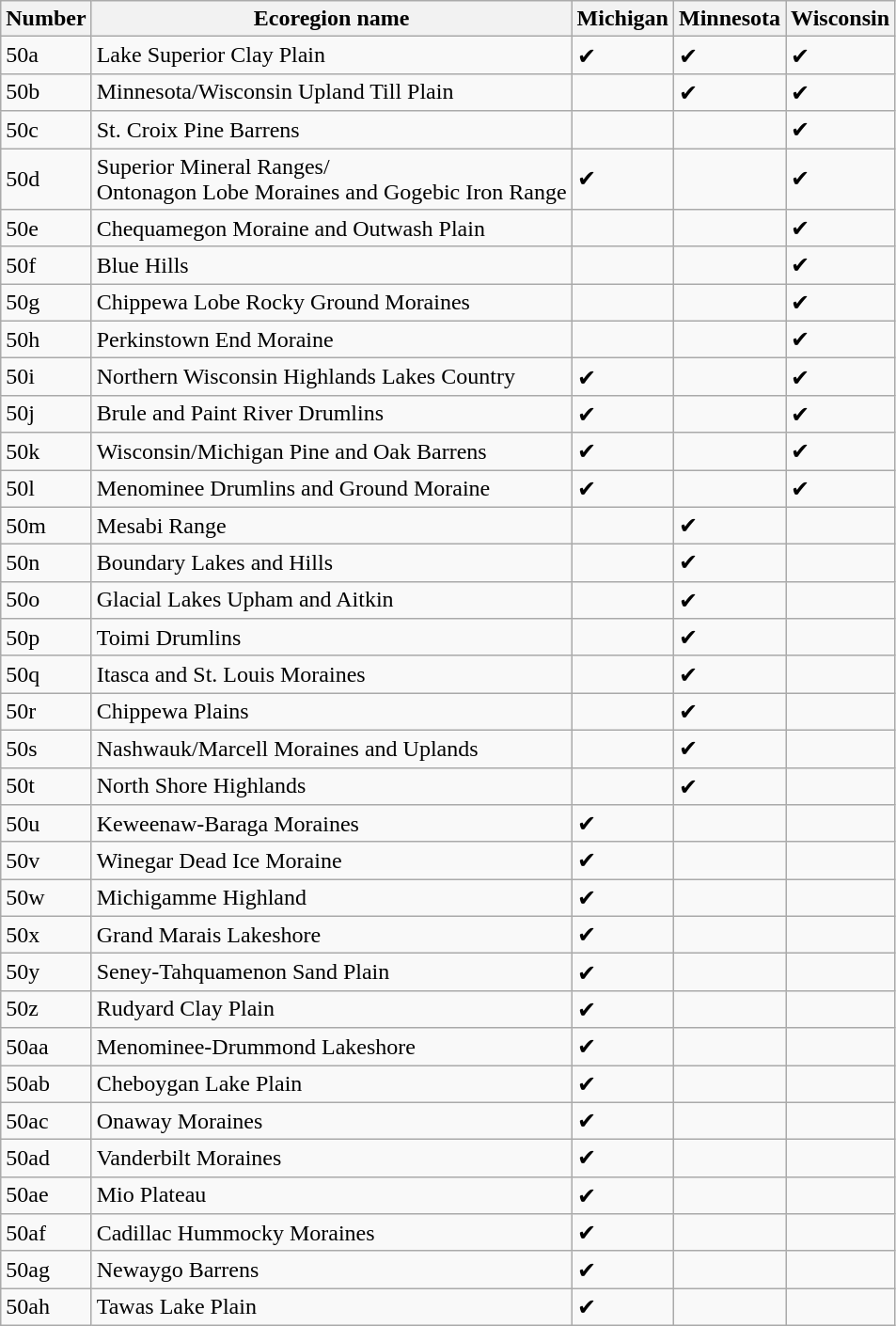<table class="wikitable sortable">
<tr>
<th>Number</th>
<th>Ecoregion name</th>
<th>Michigan</th>
<th>Minnesota</th>
<th>Wisconsin</th>
</tr>
<tr>
<td>50a</td>
<td>Lake Superior Clay Plain</td>
<td>✔</td>
<td>✔</td>
<td>✔</td>
</tr>
<tr>
<td>50b</td>
<td>Minnesota/Wisconsin Upland Till Plain</td>
<td></td>
<td>✔</td>
<td>✔</td>
</tr>
<tr>
<td>50c</td>
<td>St. Croix Pine Barrens</td>
<td></td>
<td></td>
<td>✔</td>
</tr>
<tr>
<td>50d</td>
<td>Superior Mineral Ranges/<br>Ontonagon Lobe Moraines and Gogebic Iron Range</td>
<td>✔</td>
<td></td>
<td>✔</td>
</tr>
<tr>
<td>50e</td>
<td>Chequamegon Moraine and Outwash Plain</td>
<td></td>
<td></td>
<td>✔</td>
</tr>
<tr>
<td>50f</td>
<td>Blue Hills</td>
<td></td>
<td></td>
<td>✔</td>
</tr>
<tr>
<td>50g</td>
<td>Chippewa Lobe Rocky Ground Moraines</td>
<td></td>
<td></td>
<td>✔</td>
</tr>
<tr>
<td>50h</td>
<td>Perkinstown End Moraine</td>
<td></td>
<td></td>
<td>✔</td>
</tr>
<tr>
<td>50i</td>
<td>Northern Wisconsin Highlands Lakes Country</td>
<td>✔</td>
<td></td>
<td>✔</td>
</tr>
<tr>
<td>50j</td>
<td>Brule and Paint River Drumlins</td>
<td>✔</td>
<td></td>
<td>✔</td>
</tr>
<tr>
<td>50k</td>
<td>Wisconsin/Michigan Pine and Oak Barrens</td>
<td>✔</td>
<td></td>
<td>✔</td>
</tr>
<tr>
<td>50l</td>
<td>Menominee Drumlins and Ground Moraine</td>
<td>✔</td>
<td></td>
<td>✔</td>
</tr>
<tr>
<td>50m</td>
<td>Mesabi Range</td>
<td></td>
<td>✔</td>
<td></td>
</tr>
<tr>
<td>50n</td>
<td>Boundary Lakes and Hills</td>
<td></td>
<td>✔</td>
<td></td>
</tr>
<tr>
<td>50o</td>
<td>Glacial Lakes Upham and Aitkin</td>
<td></td>
<td>✔</td>
<td></td>
</tr>
<tr>
<td>50p</td>
<td>Toimi Drumlins</td>
<td></td>
<td>✔</td>
<td></td>
</tr>
<tr>
<td>50q</td>
<td>Itasca and St. Louis Moraines</td>
<td></td>
<td>✔</td>
<td></td>
</tr>
<tr>
<td>50r</td>
<td>Chippewa Plains</td>
<td></td>
<td>✔</td>
<td></td>
</tr>
<tr>
<td>50s</td>
<td>Nashwauk/Marcell Moraines and Uplands</td>
<td></td>
<td>✔</td>
<td></td>
</tr>
<tr>
<td>50t</td>
<td>North Shore Highlands</td>
<td></td>
<td>✔</td>
<td></td>
</tr>
<tr>
<td>50u</td>
<td>Keweenaw-Baraga Moraines</td>
<td>✔</td>
<td></td>
<td></td>
</tr>
<tr>
<td>50v</td>
<td>Winegar Dead Ice Moraine</td>
<td>✔</td>
<td></td>
<td></td>
</tr>
<tr>
<td>50w</td>
<td>Michigamme Highland</td>
<td>✔</td>
<td></td>
<td></td>
</tr>
<tr>
<td>50x</td>
<td>Grand Marais Lakeshore</td>
<td>✔</td>
<td></td>
<td></td>
</tr>
<tr>
<td>50y</td>
<td>Seney-Tahquamenon Sand Plain</td>
<td>✔</td>
<td></td>
<td></td>
</tr>
<tr>
<td>50z</td>
<td>Rudyard Clay Plain</td>
<td>✔</td>
<td></td>
<td></td>
</tr>
<tr>
<td>50aa</td>
<td>Menominee-Drummond Lakeshore</td>
<td>✔</td>
<td></td>
<td></td>
</tr>
<tr>
<td>50ab</td>
<td>Cheboygan Lake Plain</td>
<td>✔</td>
<td></td>
<td></td>
</tr>
<tr>
<td>50ac</td>
<td>Onaway Moraines</td>
<td>✔</td>
<td></td>
<td></td>
</tr>
<tr>
<td>50ad</td>
<td>Vanderbilt Moraines</td>
<td>✔</td>
<td></td>
<td></td>
</tr>
<tr>
<td>50ae</td>
<td>Mio Plateau</td>
<td>✔</td>
<td></td>
<td></td>
</tr>
<tr>
<td>50af</td>
<td>Cadillac Hummocky Moraines</td>
<td>✔</td>
<td></td>
<td></td>
</tr>
<tr>
<td>50ag</td>
<td>Newaygo Barrens</td>
<td>✔</td>
<td></td>
<td></td>
</tr>
<tr>
<td>50ah</td>
<td>Tawas Lake Plain</td>
<td>✔</td>
<td></td>
<td></td>
</tr>
</table>
